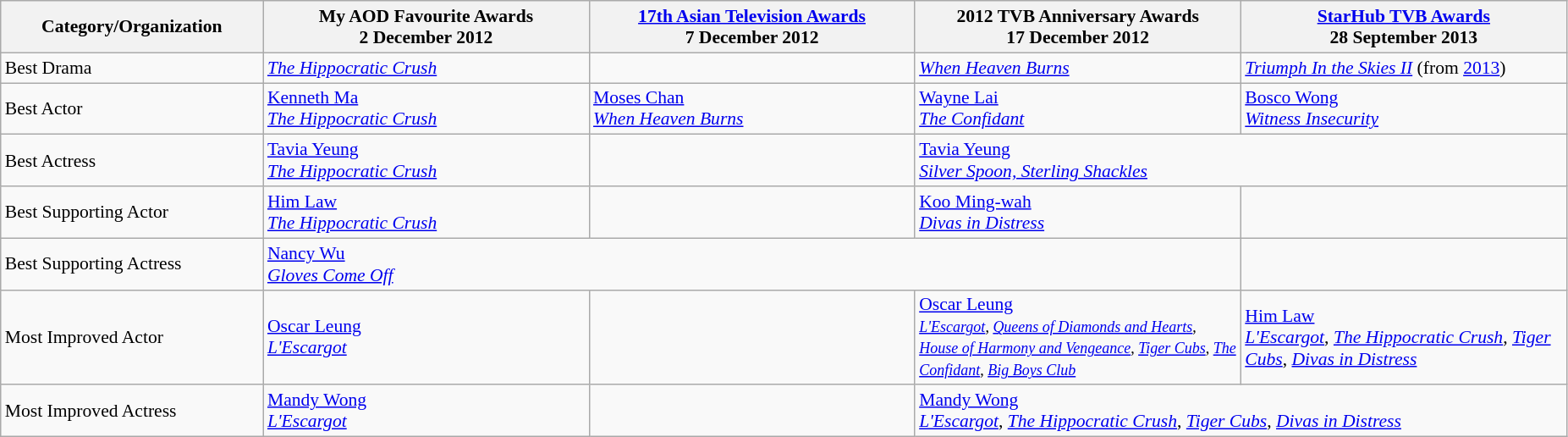<table class="wikitable" style="font-size: 90%;">
<tr>
<th style="width:200px;">Category/Organization</th>
<th style="width:250px;">My AOD Favourite Awards<br>2 December 2012</th>
<th style="width:250px;"><a href='#'>17th Asian Television Awards</a><br>7 December 2012</th>
<th style="width:250px;">2012 TVB Anniversary Awards<br> 17 December 2012</th>
<th style="width:250px;"><a href='#'>StarHub TVB Awards</a><br>28 September 2013</th>
</tr>
<tr>
<td>Best Drama</td>
<td><em><a href='#'>The Hippocratic Crush</a></em></td>
<td></td>
<td><em><a href='#'>When Heaven Burns</a></em></td>
<td><em><a href='#'>Triumph In the Skies II</a></em> (from <a href='#'>2013</a>)</td>
</tr>
<tr>
<td>Best Actor</td>
<td><a href='#'>Kenneth Ma</a><br><em><a href='#'>The Hippocratic Crush</a></em></td>
<td><a href='#'>Moses Chan</a><br><em><a href='#'>When Heaven Burns</a></em></td>
<td><a href='#'>Wayne Lai</a><br><em><a href='#'>The Confidant</a></em></td>
<td><a href='#'>Bosco Wong</a><br><em><a href='#'>Witness Insecurity</a></em></td>
</tr>
<tr>
<td>Best Actress</td>
<td><a href='#'>Tavia Yeung</a><br><em><a href='#'>The Hippocratic Crush</a></em></td>
<td></td>
<td colspan="2"><a href='#'>Tavia Yeung</a><br><em><a href='#'>Silver Spoon, Sterling Shackles</a></em></td>
</tr>
<tr>
<td>Best Supporting Actor</td>
<td><a href='#'>Him Law</a><br><em><a href='#'>The Hippocratic Crush</a></em></td>
<td></td>
<td><a href='#'>Koo Ming-wah</a><br><em><a href='#'>Divas in Distress</a></em></td>
<td></td>
</tr>
<tr>
<td>Best Supporting Actress</td>
<td colspan="3"><a href='#'>Nancy Wu</a><br><em><a href='#'>Gloves Come Off</a></em></td>
<td></td>
</tr>
<tr>
<td>Most Improved Actor</td>
<td><a href='#'>Oscar Leung</a><br><em><a href='#'>L'Escargot</a></em></td>
<td></td>
<td><a href='#'>Oscar Leung</a><br><small><em><a href='#'>L'Escargot</a></em>, <em><a href='#'>Queens of Diamonds and Hearts</a></em>, <em><a href='#'>House of Harmony and Vengeance</a></em>, <em><a href='#'>Tiger Cubs</a></em>, <em><a href='#'>The Confidant</a></em>, <em><a href='#'>Big Boys Club</a></em></small></td>
<td><a href='#'>Him Law</a><br><em><a href='#'>L'Escargot</a></em>, <em><a href='#'>The Hippocratic Crush</a></em>, <em><a href='#'>Tiger Cubs</a></em>, <em><a href='#'>Divas in Distress</a></em></td>
</tr>
<tr>
<td>Most Improved Actress</td>
<td><a href='#'>Mandy Wong</a><br><em><a href='#'>L'Escargot</a></em></td>
<td></td>
<td colspan="2"><a href='#'>Mandy Wong</a><br><em><a href='#'>L'Escargot</a></em>, <em><a href='#'>The Hippocratic Crush</a></em>, <em><a href='#'>Tiger Cubs</a></em>, <em><a href='#'>Divas in Distress</a></em></td>
</tr>
</table>
